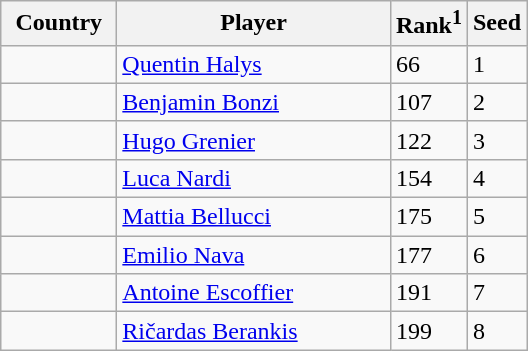<table class="sortable wikitable">
<tr>
<th width="70">Country</th>
<th width="175">Player</th>
<th>Rank<sup>1</sup></th>
<th>Seed</th>
</tr>
<tr>
<td></td>
<td><a href='#'>Quentin Halys</a></td>
<td>66</td>
<td>1</td>
</tr>
<tr>
<td></td>
<td><a href='#'>Benjamin Bonzi</a></td>
<td>107</td>
<td>2</td>
</tr>
<tr>
<td></td>
<td><a href='#'>Hugo Grenier</a></td>
<td>122</td>
<td>3</td>
</tr>
<tr>
<td></td>
<td><a href='#'>Luca Nardi</a></td>
<td>154</td>
<td>4</td>
</tr>
<tr>
<td></td>
<td><a href='#'>Mattia Bellucci</a></td>
<td>175</td>
<td>5</td>
</tr>
<tr>
<td></td>
<td><a href='#'>Emilio Nava</a></td>
<td>177</td>
<td>6</td>
</tr>
<tr>
<td></td>
<td><a href='#'>Antoine Escoffier</a></td>
<td>191</td>
<td>7</td>
</tr>
<tr>
<td></td>
<td><a href='#'>Ričardas Berankis</a></td>
<td>199</td>
<td>8</td>
</tr>
</table>
